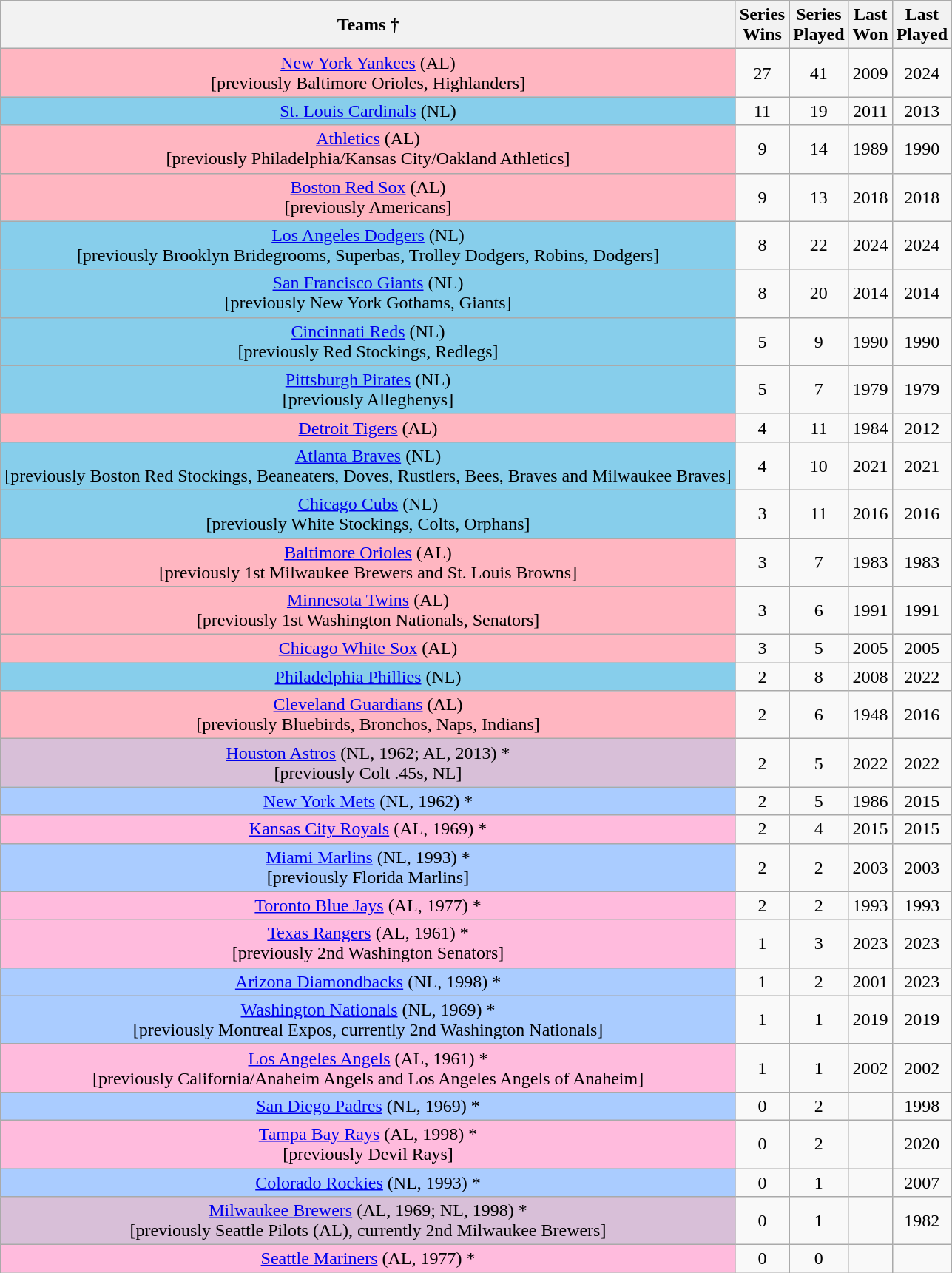<table class="wikitable sortable" style="text-align:center; margin-left:1em; float:left">
<tr>
<th>Teams †</th>
<th>Series<br>Wins</th>
<th>Series<br>Played</th>
<th>Last<br>Won</th>
<th>Last<br>Played</th>
</tr>
<tr>
<td style="background:LightPink;"><a href='#'>New York Yankees</a> (AL)<br> [previously Baltimore Orioles, Highlanders]</td>
<td>27</td>
<td>41</td>
<td>2009</td>
<td>2024</td>
</tr>
<tr>
<td style="background:SkyBlue;"><a href='#'>St. Louis Cardinals</a> (NL)</td>
<td>11</td>
<td>19</td>
<td>2011</td>
<td>2013</td>
</tr>
<tr>
<td style="background:LightPink;"><a href='#'>Athletics</a> (AL)<br>[previously Philadelphia/Kansas City/Oakland Athletics]</td>
<td>9</td>
<td>14</td>
<td>1989</td>
<td>1990</td>
</tr>
<tr>
<td style="background:LightPink;"><a href='#'>Boston Red Sox</a> (AL)<br>[previously Americans]</td>
<td>9</td>
<td>13</td>
<td>2018</td>
<td>2018</td>
</tr>
<tr>
<td style="background:SkyBlue;"><a href='#'>Los Angeles Dodgers</a> (NL)<br>[previously Brooklyn Bridegrooms, Superbas, Trolley Dodgers, Robins, Dodgers]</td>
<td>8</td>
<td>22</td>
<td>2024</td>
<td>2024</td>
</tr>
<tr>
<td style="background:SkyBlue;"><a href='#'>San Francisco Giants</a> (NL)<br>[previously New York Gothams, Giants]</td>
<td>8</td>
<td>20</td>
<td>2014</td>
<td>2014</td>
</tr>
<tr>
<td style="background:SkyBlue;"><a href='#'>Cincinnati Reds</a> (NL)<br>[previously Red Stockings, Redlegs]</td>
<td>5</td>
<td>9</td>
<td>1990</td>
<td>1990</td>
</tr>
<tr>
<td style="background:SkyBlue;"><a href='#'>Pittsburgh Pirates</a> (NL)<br>[previously Alleghenys]</td>
<td>5</td>
<td>7</td>
<td>1979</td>
<td>1979</td>
</tr>
<tr>
<td style="background:LightPink;"><a href='#'>Detroit Tigers</a> (AL)</td>
<td>4</td>
<td>11</td>
<td>1984</td>
<td>2012</td>
</tr>
<tr>
<td style="background:SkyBlue;"><a href='#'>Atlanta Braves</a> (NL)<br>[previously Boston Red Stockings, Beaneaters, Doves, Rustlers, Bees, Braves and Milwaukee Braves]</td>
<td>4</td>
<td>10</td>
<td>2021</td>
<td>2021</td>
</tr>
<tr>
<td style="background:SkyBlue;"><a href='#'>Chicago Cubs</a> (NL)<br>[previously White Stockings, Colts, Orphans]</td>
<td>3</td>
<td>11</td>
<td>2016</td>
<td>2016</td>
</tr>
<tr>
<td style="background:LightPink;"><a href='#'>Baltimore Orioles</a> (AL)<br>[previously 1st Milwaukee Brewers and St. Louis Browns]</td>
<td>3</td>
<td>7</td>
<td>1983</td>
<td>1983</td>
</tr>
<tr>
<td style="background:LightPink;"><a href='#'>Minnesota Twins</a> (AL)<br>[previously 1st Washington Nationals, Senators]</td>
<td>3</td>
<td>6</td>
<td>1991</td>
<td>1991</td>
</tr>
<tr>
<td style="background:LightPink;"><a href='#'>Chicago White Sox</a> (AL)</td>
<td>3</td>
<td>5</td>
<td>2005</td>
<td>2005</td>
</tr>
<tr>
<td style="background:SkyBlue;"><a href='#'>Philadelphia Phillies</a> (NL)</td>
<td>2</td>
<td>8</td>
<td>2008</td>
<td>2022</td>
</tr>
<tr>
<td style="background:LightPink;"><a href='#'>Cleveland Guardians</a> (AL)<br>[previously Bluebirds, Bronchos, Naps, Indians]</td>
<td>2</td>
<td>6</td>
<td>1948</td>
<td>2016</td>
</tr>
<tr>
<td style="background:thistle;"><a href='#'>Houston Astros</a> (NL, 1962; AL, 2013) *<br>[previously Colt .45s, NL]</td>
<td>2</td>
<td>5</td>
<td>2022</td>
<td>2022</td>
</tr>
<tr>
<td style="background:#acf;"><a href='#'>New York Mets</a> (NL, 1962) *</td>
<td>2</td>
<td>5</td>
<td>1986</td>
<td>2015</td>
</tr>
<tr>
<td style="background:#fbd;"><a href='#'>Kansas City Royals</a> (AL, 1969) *</td>
<td>2</td>
<td>4</td>
<td>2015</td>
<td>2015</td>
</tr>
<tr>
<td style="background:#acf;"><a href='#'>Miami Marlins</a> (NL, 1993) *<br>[previously Florida Marlins]</td>
<td>2</td>
<td>2</td>
<td>2003</td>
<td>2003</td>
</tr>
<tr>
<td style="background:#fbd;"><a href='#'>Toronto Blue Jays</a> (AL, 1977) *</td>
<td>2</td>
<td>2</td>
<td>1993</td>
<td>1993</td>
</tr>
<tr>
<td style="background:#fbd;"><a href='#'>Texas Rangers</a> (AL, 1961) *<br>[previously 2nd Washington Senators]</td>
<td>1</td>
<td>3</td>
<td>2023</td>
<td>2023</td>
</tr>
<tr>
<td style="background:#acf;"><a href='#'>Arizona Diamondbacks</a> (NL, 1998) *</td>
<td>1</td>
<td>2</td>
<td>2001</td>
<td>2023</td>
</tr>
<tr>
<td style="background:#acf;"><a href='#'>Washington Nationals</a> (NL, 1969) *<br>[previously Montreal Expos, currently 2nd Washington Nationals]</td>
<td>1</td>
<td>1</td>
<td>2019</td>
<td>2019</td>
</tr>
<tr>
<td style="background:#fbd;"><a href='#'>Los Angeles Angels</a> (AL, 1961) *<br>[previously California/Anaheim Angels and Los Angeles Angels of Anaheim]</td>
<td>1</td>
<td>1</td>
<td>2002</td>
<td>2002</td>
</tr>
<tr>
<td style="background:#acf;"><a href='#'>San Diego Padres</a> (NL, 1969) *</td>
<td>0</td>
<td>2</td>
<td></td>
<td>1998</td>
</tr>
<tr>
<td style="background:#fbd;"><a href='#'>Tampa Bay Rays</a> (AL, 1998) *<br>[previously Devil Rays]</td>
<td>0</td>
<td>2</td>
<td></td>
<td>2020</td>
</tr>
<tr>
<td style="background:#acf;"><a href='#'>Colorado Rockies</a> (NL, 1993) *</td>
<td>0</td>
<td>1</td>
<td></td>
<td>2007</td>
</tr>
<tr>
<td style="background:thistle;"><a href='#'>Milwaukee Brewers</a> (AL, 1969; NL, 1998) *<br>[previously Seattle Pilots (AL), currently 2nd Milwaukee Brewers]</td>
<td>0</td>
<td>1</td>
<td></td>
<td>1982</td>
</tr>
<tr>
<td style="background:#fbd;"><a href='#'>Seattle Mariners</a> (AL, 1977) *</td>
<td>0</td>
<td>0</td>
<td></td>
<td></td>
</tr>
</table>
